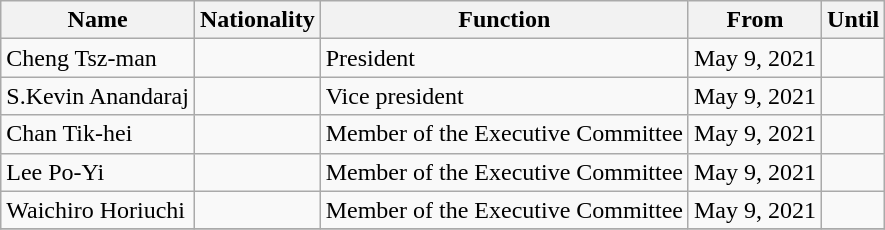<table class="wikitable">
<tr>
<th>Name</th>
<th>Nationality</th>
<th>Function</th>
<th>From</th>
<th>Until</th>
</tr>
<tr>
<td>Cheng Tsz-man</td>
<td></td>
<td>President</td>
<td>May 9, 2021</td>
<td></td>
</tr>
<tr>
<td>S.Kevin Anandaraj</td>
<td></td>
<td>Vice president</td>
<td>May 9, 2021</td>
<td></td>
</tr>
<tr>
<td>Chan Tik-hei</td>
<td></td>
<td>Member of the Executive Committee</td>
<td>May 9, 2021</td>
<td></td>
</tr>
<tr>
<td>Lee Po-Yi</td>
<td></td>
<td>Member of the Executive Committee</td>
<td>May 9, 2021</td>
<td></td>
</tr>
<tr>
<td>Waichiro Horiuchi</td>
<td></td>
<td>Member of the Executive Committee</td>
<td>May 9, 2021</td>
<td></td>
</tr>
<tr>
</tr>
</table>
